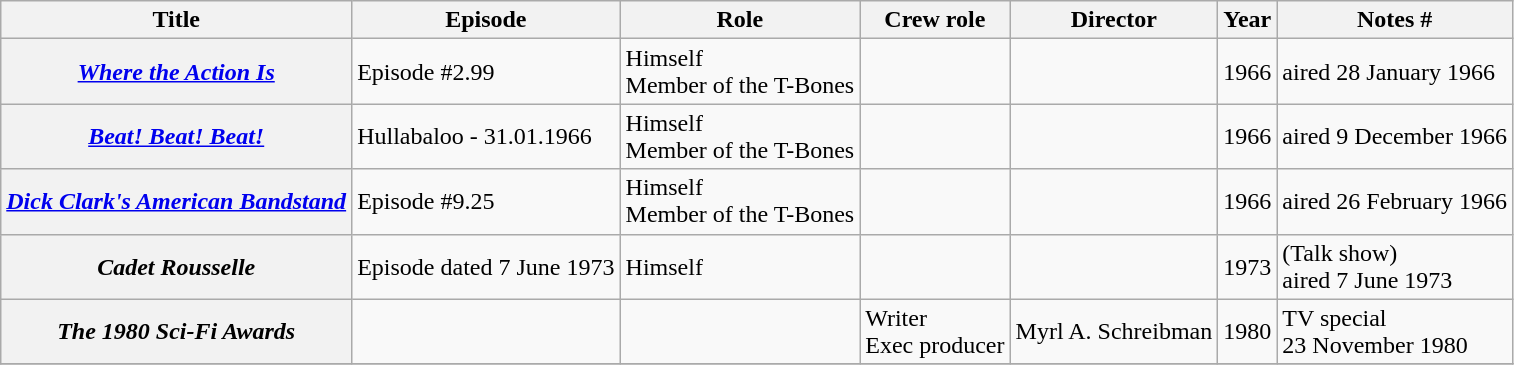<table class="wikitable plainrowheaders sortable">
<tr>
<th scope="col">Title</th>
<th scope="col">Episode</th>
<th scope="col">Role</th>
<th scope="col">Crew role</th>
<th scope="col">Director</th>
<th scope="col">Year</th>
<th scope="col" class="unsortable">Notes #</th>
</tr>
<tr>
<th scope="row"><em><a href='#'>Where the Action Is</a></em></th>
<td>Episode #2.99</td>
<td>Himself<br>Member of the T-Bones</td>
<td></td>
<td></td>
<td>1966</td>
<td>aired 28 January 1966</td>
</tr>
<tr>
<th scope="row"><em><a href='#'>Beat! Beat! Beat! </a></em></th>
<td>Hullabaloo - 31.01.1966</td>
<td>Himself<br>Member of the T-Bones</td>
<td></td>
<td></td>
<td>1966</td>
<td>aired 9 December 1966</td>
</tr>
<tr>
<th scope="row"><em><a href='#'>Dick Clark's American Bandstand</a></em></th>
<td>Episode #9.25</td>
<td>Himself<br>Member of the T-Bones</td>
<td></td>
<td></td>
<td>1966</td>
<td>aired 26 February 1966</td>
</tr>
<tr>
<th scope="row"><em>Cadet Rousselle</em></th>
<td>Episode dated 7 June 1973</td>
<td>Himself</td>
<td></td>
<td></td>
<td>1973</td>
<td>(Talk show)<br>aired 7 June 1973</td>
</tr>
<tr>
<th scope="row"><em>The 1980 Sci-Fi Awards</em></th>
<td></td>
<td></td>
<td>Writer<br>Exec producer</td>
<td>Myrl A. Schreibman</td>
<td>1980</td>
<td>TV special<br>23 November 1980</td>
</tr>
<tr>
</tr>
</table>
